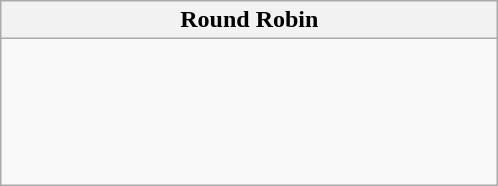<table class=wikitable>
<tr>
<th width=30%>Round Robin</th>
</tr>
<tr valign=top>
<td><br> <br>
 <br>
 <br>
 <br></td>
</tr>
</table>
